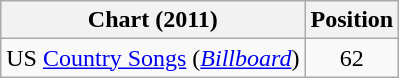<table class="wikitable sortable">
<tr>
<th scope="col">Chart (2011)</th>
<th scope="col">Position</th>
</tr>
<tr>
<td>US <a href='#'>Country Songs</a> (<em><a href='#'>Billboard</a></em>)</td>
<td align="center">62</td>
</tr>
</table>
